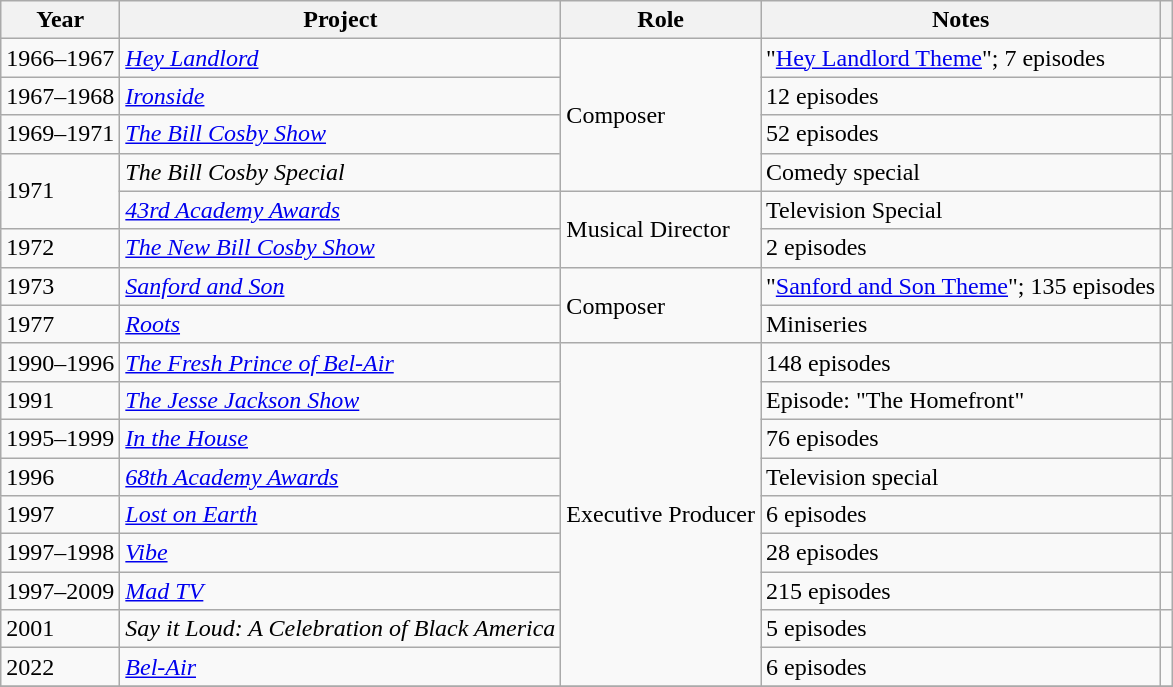<table class="wikitable sortable plainrowheaders">
<tr>
<th scope="col">Year</th>
<th scope="col">Project</th>
<th scope="col">Role</th>
<th scope="col" class="unsortable">Notes</th>
<th scope="col" class="unsortable"></th>
</tr>
<tr>
<td>1966–1967</td>
<td><em><a href='#'>Hey Landlord</a></em></td>
<td rowspan="4">Composer</td>
<td>"<a href='#'>Hey Landlord Theme</a>"; 7 episodes</td>
<td></td>
</tr>
<tr>
<td>1967–1968</td>
<td><em><a href='#'>Ironside</a></em></td>
<td>12 episodes</td>
<td></td>
</tr>
<tr>
<td>1969–1971</td>
<td><em><a href='#'>The Bill Cosby Show</a></em></td>
<td>52 episodes</td>
<td></td>
</tr>
<tr>
<td rowspan="2">1971</td>
<td><em>The Bill Cosby Special</em></td>
<td>Comedy special</td>
<td></td>
</tr>
<tr>
<td><em><a href='#'>43rd Academy Awards</a></em></td>
<td rowspan="2">Musical Director</td>
<td>Television Special</td>
<td></td>
</tr>
<tr>
<td>1972</td>
<td><em><a href='#'>The New Bill Cosby Show</a></em></td>
<td>2 episodes</td>
<td></td>
</tr>
<tr>
<td>1973</td>
<td><em><a href='#'>Sanford and Son</a></em></td>
<td rowspan="2">Composer</td>
<td>"<a href='#'>Sanford and Son Theme</a>"; 135 episodes</td>
<td></td>
</tr>
<tr>
<td>1977</td>
<td><em><a href='#'>Roots</a></em></td>
<td>Miniseries</td>
<td></td>
</tr>
<tr>
<td>1990–1996</td>
<td><em><a href='#'>The Fresh Prince of Bel-Air</a></em></td>
<td rowspan="9">Executive Producer</td>
<td>148 episodes</td>
<td></td>
</tr>
<tr>
<td>1991</td>
<td><em><a href='#'>The Jesse Jackson Show</a></em></td>
<td>Episode: "The Homefront"</td>
<td></td>
</tr>
<tr>
<td>1995–1999</td>
<td><em><a href='#'>In the House</a></em></td>
<td>76 episodes</td>
<td></td>
</tr>
<tr>
<td>1996</td>
<td><em><a href='#'>68th Academy Awards</a></em></td>
<td>Television special</td>
<td></td>
</tr>
<tr>
<td>1997</td>
<td><em><a href='#'>Lost on Earth</a></em></td>
<td>6 episodes</td>
<td></td>
</tr>
<tr>
<td>1997–1998</td>
<td><em><a href='#'>Vibe</a></em></td>
<td>28 episodes</td>
<td></td>
</tr>
<tr>
<td>1997–2009</td>
<td><em><a href='#'>Mad TV</a></em></td>
<td>215 episodes</td>
<td></td>
</tr>
<tr>
<td>2001</td>
<td><em>Say it Loud: A Celebration of Black America</em></td>
<td>5 episodes</td>
<td></td>
</tr>
<tr>
<td>2022</td>
<td><em><a href='#'>Bel-Air</a></em></td>
<td>6 episodes</td>
<td></td>
</tr>
<tr>
</tr>
</table>
